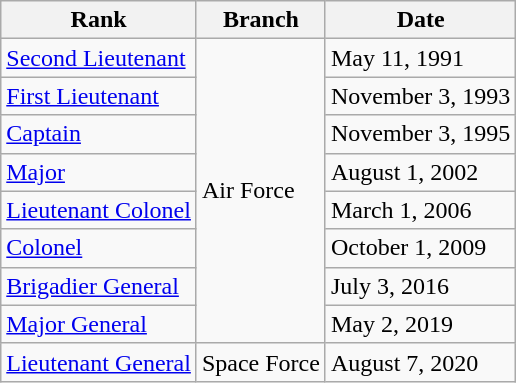<table class="wikitable">
<tr>
<th>Rank</th>
<th>Branch</th>
<th>Date</th>
</tr>
<tr>
<td> <a href='#'>Second Lieutenant</a></td>
<td rowspan=8>Air Force</td>
<td>May 11, 1991</td>
</tr>
<tr>
<td> <a href='#'>First Lieutenant</a></td>
<td>November 3, 1993</td>
</tr>
<tr>
<td> <a href='#'>Captain</a></td>
<td>November 3, 1995</td>
</tr>
<tr>
<td> <a href='#'>Major</a></td>
<td>August 1, 2002</td>
</tr>
<tr>
<td> <a href='#'>Lieutenant Colonel</a></td>
<td>March 1, 2006</td>
</tr>
<tr>
<td> <a href='#'>Colonel</a></td>
<td>October 1, 2009</td>
</tr>
<tr>
<td> <a href='#'>Brigadier General</a></td>
<td>July 3, 2016</td>
</tr>
<tr>
<td> <a href='#'>Major General</a></td>
<td>May 2, 2019</td>
</tr>
<tr>
<td> <a href='#'>Lieutenant General</a></td>
<td>Space Force</td>
<td>August 7, 2020</td>
</tr>
</table>
